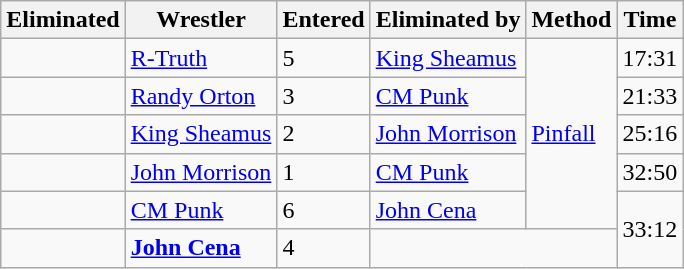<table class="wikitable sortable">
<tr>
<th>Eliminated</th>
<th>Wrestler</th>
<th>Entered</th>
<th>Eliminated by</th>
<th>Method</th>
<th><strong>Time</strong></th>
</tr>
<tr>
<td></td>
<td><a href='#'>R-Truth</a></td>
<td>5</td>
<td><a href='#'>King Sheamus</a></td>
<td rowspan=5><a href='#'>Pinfall</a></td>
<td>17:31</td>
</tr>
<tr>
<td></td>
<td><a href='#'>Randy Orton</a></td>
<td>3</td>
<td><a href='#'>CM Punk</a></td>
<td>21:33</td>
</tr>
<tr>
<td></td>
<td><a href='#'>King Sheamus</a></td>
<td>2</td>
<td><a href='#'>John Morrison</a></td>
<td>25:16</td>
</tr>
<tr>
<td></td>
<td><a href='#'>John Morrison</a></td>
<td>1</td>
<td><a href='#'>CM Punk</a></td>
<td>32:50</td>
</tr>
<tr>
<td></td>
<td><a href='#'>CM Punk</a></td>
<td>6</td>
<td><a href='#'>John Cena</a></td>
<td rowspan=2>33:12</td>
</tr>
<tr>
<td></td>
<td><strong><a href='#'>John Cena</a></strong></td>
<td>4</td>
<td colspan="2"></td>
</tr>
</table>
